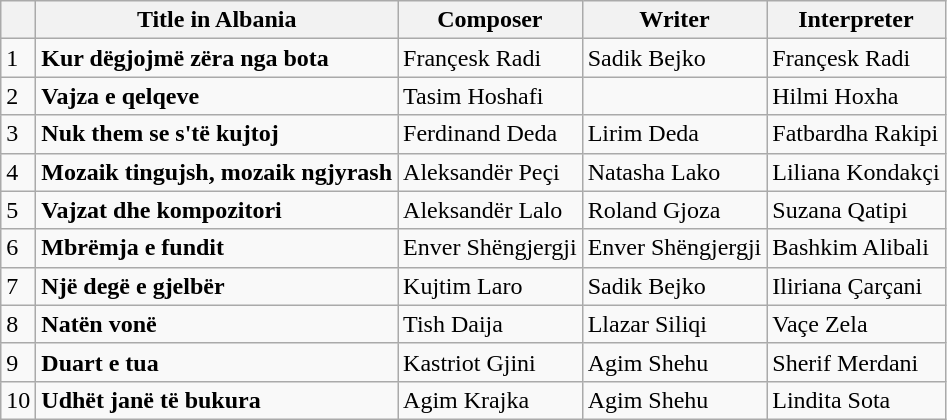<table class="wikitable">
<tr>
<th></th>
<th>Title in Albania</th>
<th>Composer</th>
<th>Writer</th>
<th>Interpreter</th>
</tr>
<tr>
<td>1</td>
<td><strong>Kur dëgjojmë zëra nga bota</strong></td>
<td>Françesk Radi</td>
<td>Sadik Bejko</td>
<td>Françesk Radi</td>
</tr>
<tr>
<td>2</td>
<td><strong>Vajza e qelqeve</strong></td>
<td>Tasim Hoshafi</td>
<td></td>
<td>Hilmi Hoxha</td>
</tr>
<tr>
<td>3</td>
<td><strong>Nuk them se s'të kujtoj</strong></td>
<td>Ferdinand Deda</td>
<td>Lirim Deda</td>
<td>Fatbardha Rakipi</td>
</tr>
<tr>
<td>4</td>
<td><strong>Mozaik tingujsh, mozaik ngjyrash</strong></td>
<td>Aleksandër Peçi</td>
<td>Natasha Lako</td>
<td>Liliana Kondakçi</td>
</tr>
<tr>
<td>5</td>
<td><strong>Vajzat dhe kompozitori</strong></td>
<td>Aleksandër Lalo</td>
<td>Roland Gjoza</td>
<td>Suzana Qatipi</td>
</tr>
<tr>
<td>6</td>
<td><strong>Mbrëmja e fundit</strong></td>
<td>Enver Shëngjergji</td>
<td>Enver Shëngjergji</td>
<td>Bashkim Alibali</td>
</tr>
<tr>
<td>7</td>
<td><strong>Një degë e gjelbër</strong></td>
<td>Kujtim Laro</td>
<td>Sadik Bejko</td>
<td>Iliriana Çarçani</td>
</tr>
<tr>
<td>8</td>
<td><strong>Natën vonë</strong></td>
<td>Tish Daija</td>
<td>Llazar Siliqi</td>
<td>Vaçe Zela</td>
</tr>
<tr>
<td>9</td>
<td><strong>Duart e tua</strong></td>
<td>Kastriot Gjini</td>
<td>Agim Shehu</td>
<td>Sherif Merdani</td>
</tr>
<tr>
<td>10</td>
<td><strong>Udhët janë të bukura</strong></td>
<td>Agim Krajka</td>
<td>Agim Shehu</td>
<td>Lindita Sota</td>
</tr>
</table>
